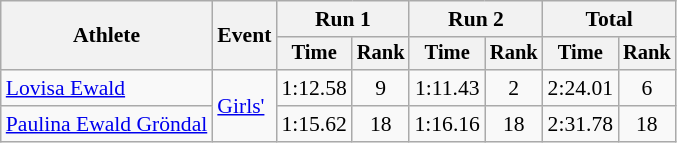<table class="wikitable" style="font-size:90%">
<tr>
<th rowspan="2">Athlete</th>
<th rowspan="2">Event</th>
<th colspan="2">Run 1</th>
<th colspan="2">Run 2</th>
<th colspan="2">Total</th>
</tr>
<tr style="font-size:95%">
<th>Time</th>
<th>Rank</th>
<th>Time</th>
<th>Rank</th>
<th>Time</th>
<th>Rank</th>
</tr>
<tr align=center>
<td align=left><a href='#'>Lovisa Ewald</a></td>
<td align=left rowspan=2><a href='#'>Girls'</a></td>
<td>1:12.58</td>
<td>9</td>
<td>1:11.43</td>
<td>2</td>
<td>2:24.01</td>
<td>6</td>
</tr>
<tr align=center>
<td align=left><a href='#'>Paulina Ewald Gröndal</a></td>
<td>1:15.62</td>
<td>18</td>
<td>1:16.16</td>
<td>18</td>
<td>2:31.78</td>
<td>18</td>
</tr>
</table>
